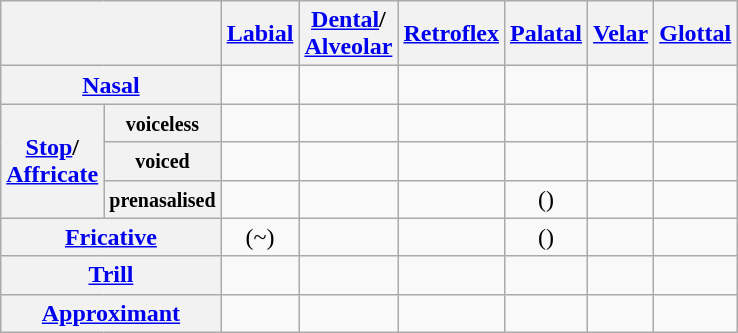<table class="wikitable" style="text-align: center;">
<tr>
<th colspan="2"></th>
<th><a href='#'>Labial</a></th>
<th><a href='#'>Dental</a>/<br><a href='#'>Alveolar</a></th>
<th><a href='#'>Retroflex</a></th>
<th><a href='#'>Palatal</a></th>
<th><a href='#'>Velar</a></th>
<th><a href='#'>Glottal</a></th>
</tr>
<tr>
<th colspan="2"><a href='#'>Nasal</a></th>
<td></td>
<td></td>
<td></td>
<td></td>
<td></td>
<td></td>
</tr>
<tr>
<th rowspan="3"><a href='#'>Stop</a>/<br><a href='#'>Affricate</a></th>
<th><small>voiceless</small></th>
<td></td>
<td></td>
<td></td>
<td></td>
<td></td>
<td></td>
</tr>
<tr>
<th><small>voiced</small></th>
<td></td>
<td></td>
<td></td>
<td></td>
<td></td>
<td></td>
</tr>
<tr>
<th><small>prenasalised</small></th>
<td></td>
<td></td>
<td></td>
<td>()</td>
<td></td>
<td></td>
</tr>
<tr>
<th colspan="2"><a href='#'>Fricative</a></th>
<td>(~)</td>
<td></td>
<td></td>
<td>()</td>
<td></td>
<td></td>
</tr>
<tr>
<th colspan="2"><a href='#'>Trill</a></th>
<td></td>
<td></td>
<td></td>
<td></td>
<td></td>
<td></td>
</tr>
<tr>
<th colspan="2"><a href='#'>Approximant</a></th>
<td></td>
<td></td>
<td></td>
<td></td>
<td></td>
<td></td>
</tr>
</table>
